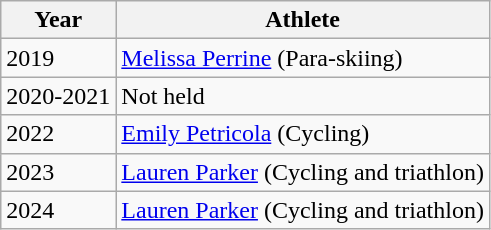<table class="wikitable">
<tr>
<th>Year</th>
<th>Athlete</th>
</tr>
<tr>
<td>2019</td>
<td><a href='#'>Melissa Perrine</a> (Para-skiing)</td>
</tr>
<tr>
<td>2020-2021</td>
<td>Not held</td>
</tr>
<tr>
<td>2022</td>
<td><a href='#'>Emily Petricola</a> (Cycling)</td>
</tr>
<tr>
<td>2023</td>
<td><a href='#'>Lauren Parker</a> (Cycling and triathlon)</td>
</tr>
<tr>
<td>2024</td>
<td><a href='#'>Lauren Parker</a> (Cycling and triathlon)</td>
</tr>
</table>
